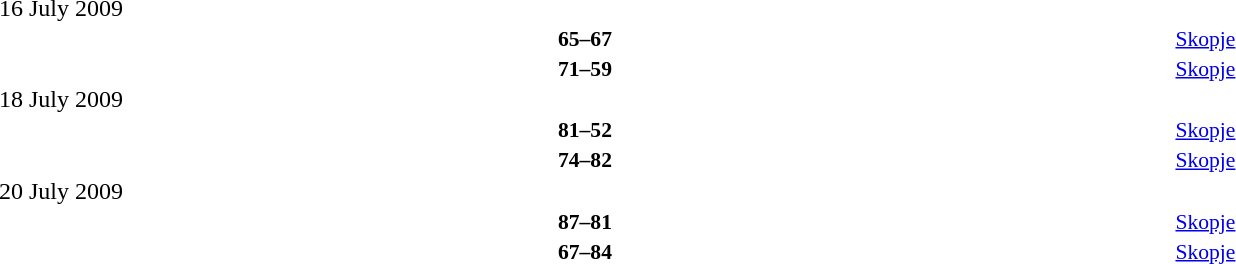<table style="width:100%;" cellspacing="1">
<tr>
<th width=25%></th>
<th width=3%></th>
<th width=6%></th>
<th width=3%></th>
<th width=25%></th>
</tr>
<tr>
<td>16 July 2009</td>
</tr>
<tr style=font-size:90%>
<td align=right><strong></strong></td>
<td></td>
<td align=center><strong>65–67</strong></td>
<td></td>
<td><strong></strong></td>
<td><a href='#'>Skopje</a></td>
</tr>
<tr style=font-size:90%>
<td align=right><strong></strong></td>
<td></td>
<td align=center><strong>71–59</strong></td>
<td></td>
<td><strong></strong></td>
<td><a href='#'>Skopje</a></td>
</tr>
<tr>
<td>18 July 2009</td>
</tr>
<tr style=font-size:90%>
<td align=right><strong></strong></td>
<td></td>
<td align=center><strong>81–52</strong></td>
<td></td>
<td><strong></strong></td>
<td><a href='#'>Skopje</a></td>
</tr>
<tr style=font-size:90%>
<td align=right><strong></strong></td>
<td></td>
<td align=center><strong>74–82</strong></td>
<td></td>
<td><strong></strong></td>
<td><a href='#'>Skopje</a></td>
</tr>
<tr>
<td>20 July 2009</td>
</tr>
<tr style=font-size:90%>
<td align=right><strong></strong></td>
<td></td>
<td align=center><strong>87–81</strong></td>
<td></td>
<td><strong></strong></td>
<td><a href='#'>Skopje</a></td>
</tr>
<tr style=font-size:90%>
<td align=right><strong></strong></td>
<td></td>
<td align=center><strong>67–84</strong></td>
<td></td>
<td><strong></strong></td>
<td><a href='#'>Skopje</a></td>
</tr>
</table>
